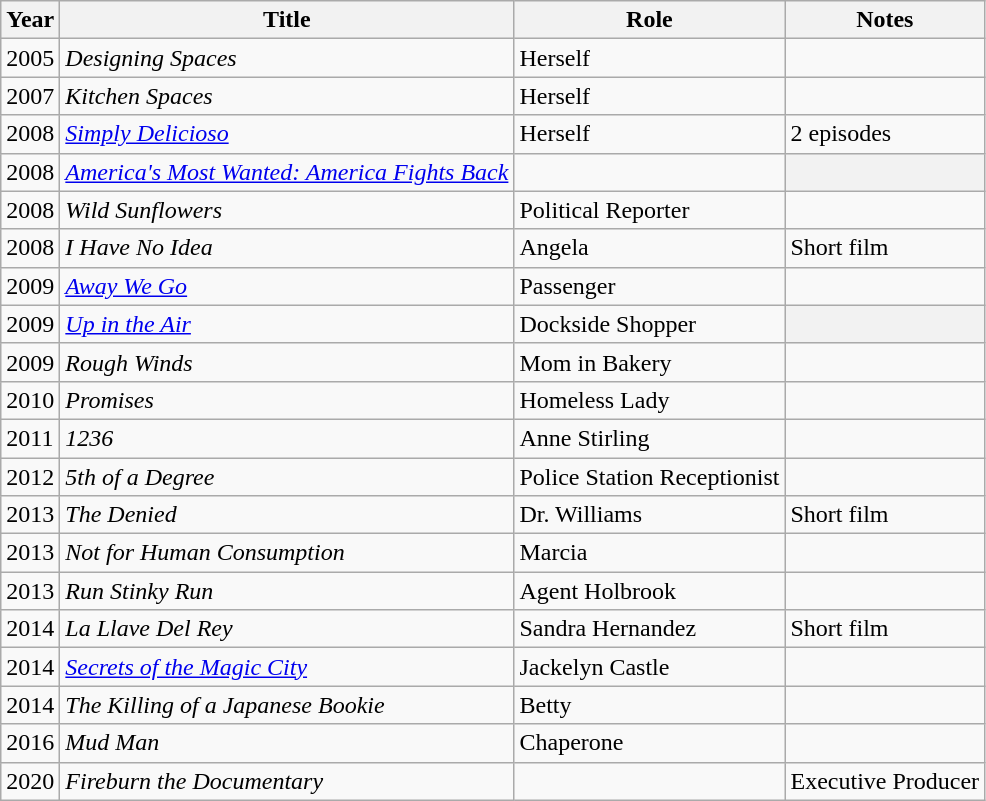<table class="wikitable">
<tr>
<th>Year</th>
<th>Title</th>
<th>Role</th>
<th>Notes</th>
</tr>
<tr>
<td>2005</td>
<td><em>Designing Spaces</em></td>
<td>Herself</td>
<td></td>
</tr>
<tr>
<td>2007</td>
<td><em>Kitchen Spaces</em></td>
<td>Herself</td>
<td></td>
</tr>
<tr>
<td>2008</td>
<td><em><a href='#'>Simply Delicioso</a></em></td>
<td>Herself</td>
<td>2 episodes</td>
</tr>
<tr>
<td>2008</td>
<td><em><a href='#'>America's Most Wanted: America Fights Back</a></em></td>
<td></td>
<th></th>
</tr>
<tr>
<td>2008</td>
<td><em>Wild Sunflowers</em></td>
<td>Political Reporter</td>
<td></td>
</tr>
<tr>
<td>2008</td>
<td><em>I Have No Idea</em></td>
<td>Angela</td>
<td>Short film</td>
</tr>
<tr>
<td>2009</td>
<td><em><a href='#'>Away We Go</a></em></td>
<td>Passenger</td>
<td></td>
</tr>
<tr>
<td>2009</td>
<td><em><a href='#'>Up in the Air</a></em></td>
<td>Dockside Shopper</td>
<th></th>
</tr>
<tr>
<td>2009</td>
<td><em>Rough Winds</em></td>
<td>Mom in Bakery</td>
<td></td>
</tr>
<tr>
<td>2010</td>
<td><em>Promises</em></td>
<td>Homeless Lady</td>
<td></td>
</tr>
<tr>
<td>2011</td>
<td><em>1236</em></td>
<td>Anne Stirling</td>
<td></td>
</tr>
<tr>
<td>2012</td>
<td><em>5th of a Degree</em></td>
<td>Police Station Receptionist</td>
<td></td>
</tr>
<tr>
<td>2013</td>
<td><em>The Denied</em></td>
<td>Dr. Williams</td>
<td>Short film</td>
</tr>
<tr>
<td>2013</td>
<td><em>Not for Human Consumption</em></td>
<td>Marcia</td>
<td></td>
</tr>
<tr>
<td>2013</td>
<td><em>Run Stinky Run</em></td>
<td>Agent Holbrook</td>
<td></td>
</tr>
<tr>
<td>2014</td>
<td><em>La Llave Del Rey</em></td>
<td>Sandra Hernandez</td>
<td>Short film</td>
</tr>
<tr>
<td>2014</td>
<td><em><a href='#'>Secrets of the Magic City</a></em></td>
<td>Jackelyn Castle</td>
<td></td>
</tr>
<tr>
<td>2014</td>
<td><em>The Killing of a Japanese Bookie</em></td>
<td>Betty</td>
<td></td>
</tr>
<tr>
<td>2016</td>
<td><em>Mud Man</em></td>
<td>Chaperone</td>
<td></td>
</tr>
<tr>
<td>2020</td>
<td><em>Fireburn the Documentary</em></td>
<td></td>
<td>Executive Producer</td>
</tr>
</table>
